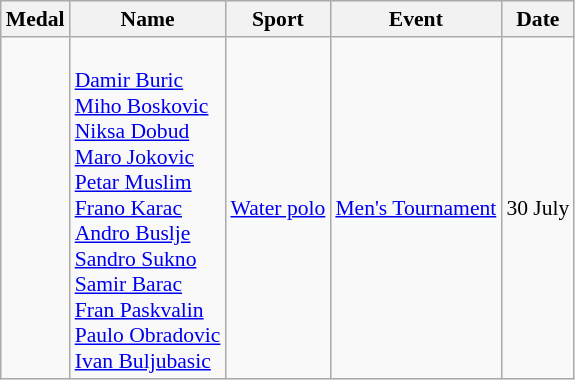<table class="wikitable sortable" style="font-size:90%">
<tr>
<th>Medal</th>
<th>Name</th>
<th>Sport</th>
<th>Event</th>
<th>Date</th>
</tr>
<tr>
<td></td>
<td><br><a href='#'>Damir Buric</a><br><a href='#'>Miho Boskovic</a><br><a href='#'>Niksa Dobud</a><br><a href='#'>Maro Jokovic</a><br><a href='#'>Petar Muslim</a><br><a href='#'>Frano Karac</a><br><a href='#'>Andro Buslje</a><br><a href='#'>Sandro Sukno</a><br><a href='#'>Samir Barac</a><br><a href='#'>Fran Paskvalin</a><br><a href='#'>Paulo Obradovic</a><br><a href='#'>Ivan Buljubasic</a></td>
<td><a href='#'>Water polo</a></td>
<td><a href='#'>Men's Tournament</a></td>
<td>30 July</td>
</tr>
</table>
